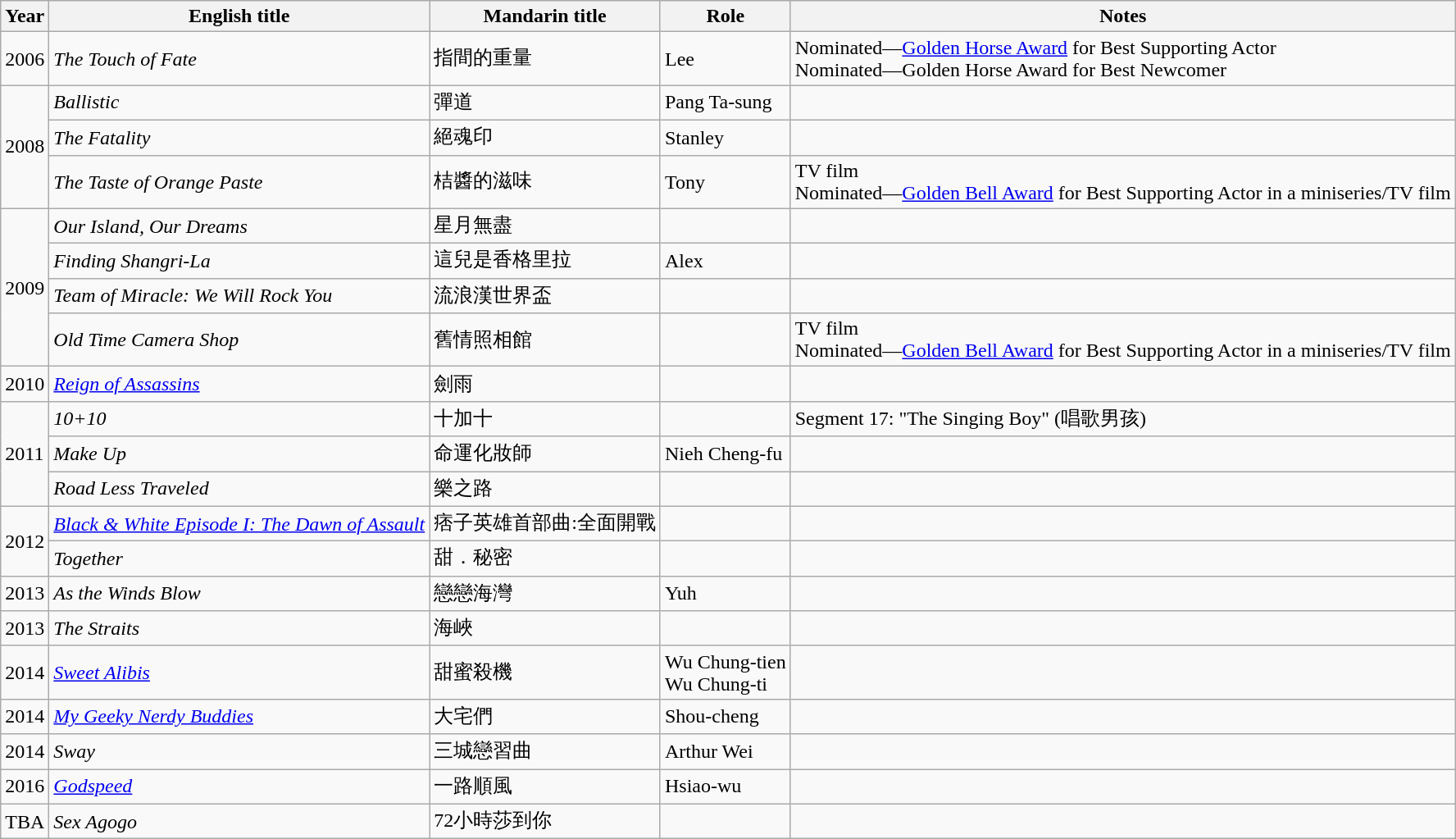<table class="wikitable sortable">
<tr>
<th>Year</th>
<th>English title</th>
<th>Mandarin title</th>
<th>Role</th>
<th class="unsortable">Notes</th>
</tr>
<tr>
<td>2006</td>
<td><em>The Touch of Fate</em></td>
<td>指間的重量</td>
<td>Lee</td>
<td>Nominated—<a href='#'>Golden Horse Award</a> for Best Supporting Actor<br>Nominated—Golden Horse Award for Best Newcomer</td>
</tr>
<tr>
<td rowspan=3>2008</td>
<td><em>Ballistic</em></td>
<td>彈道</td>
<td>Pang Ta-sung</td>
<td></td>
</tr>
<tr>
<td><em>The Fatality</em></td>
<td>絕魂印</td>
<td>Stanley</td>
<td></td>
</tr>
<tr>
<td><em>The Taste of Orange Paste</em></td>
<td>桔醬的滋味</td>
<td>Tony</td>
<td>TV film<br>Nominated—<a href='#'>Golden Bell Award</a> for Best Supporting Actor in a miniseries/TV film</td>
</tr>
<tr>
<td rowspan=4>2009</td>
<td><em>Our Island, Our Dreams</em></td>
<td>星月無盡</td>
<td></td>
<td></td>
</tr>
<tr>
<td><em>Finding Shangri-La</em></td>
<td>這兒是香格里拉</td>
<td>Alex</td>
<td></td>
</tr>
<tr>
<td><em>Team of Miracle: We Will Rock You</em></td>
<td>流浪漢世界盃</td>
<td></td>
<td></td>
</tr>
<tr>
<td><em>Old Time Camera Shop</em></td>
<td>舊情照相館</td>
<td></td>
<td>TV film<br>Nominated—<a href='#'>Golden Bell Award</a> for Best Supporting Actor in a miniseries/TV film</td>
</tr>
<tr>
<td>2010</td>
<td><em><a href='#'>Reign of Assassins</a></em></td>
<td>劍雨</td>
<td></td>
<td></td>
</tr>
<tr>
<td rowspan=3>2011</td>
<td><em>10+10</em></td>
<td>十加十</td>
<td></td>
<td>Segment 17: "The Singing Boy" (唱歌男孩)</td>
</tr>
<tr>
<td><em>Make Up</em></td>
<td>命運化妝師</td>
<td>Nieh Cheng-fu</td>
<td></td>
</tr>
<tr>
<td><em>Road Less Traveled</em></td>
<td>樂之路</td>
<td></td>
<td></td>
</tr>
<tr>
<td rowspan=2>2012</td>
<td><em><a href='#'>Black & White Episode I: The Dawn of Assault</a></em></td>
<td>痞子英雄首部曲:全面開戰</td>
<td></td>
<td></td>
</tr>
<tr>
<td><em>Together</em></td>
<td>甜．秘密</td>
<td></td>
<td></td>
</tr>
<tr>
<td>2013</td>
<td><em>As the Winds Blow</em></td>
<td>戀戀海灣</td>
<td>Yuh</td>
<td></td>
</tr>
<tr>
<td>2013</td>
<td><em>The Straits</em></td>
<td>海峽</td>
<td></td>
<td></td>
</tr>
<tr>
<td>2014</td>
<td><em><a href='#'>Sweet Alibis</a></em></td>
<td>甜蜜殺機</td>
<td>Wu Chung-tien<br>Wu Chung-ti</td>
<td></td>
</tr>
<tr>
<td>2014</td>
<td><em><a href='#'>My Geeky Nerdy Buddies</a></em></td>
<td>大宅們</td>
<td>Shou-cheng</td>
<td></td>
</tr>
<tr>
<td>2014</td>
<td><em>Sway</em></td>
<td>三城戀習曲</td>
<td>Arthur Wei</td>
<td></td>
</tr>
<tr>
<td>2016</td>
<td><em><a href='#'>Godspeed</a></em></td>
<td>一路順風</td>
<td>Hsiao-wu</td>
<td></td>
</tr>
<tr>
<td>TBA</td>
<td><em>Sex Agogo</em></td>
<td>72小時莎到你</td>
<td></td>
<td></td>
</tr>
</table>
